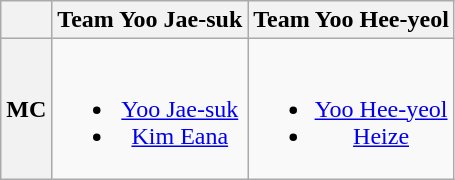<table class="wikitable collapsible" style="text-align:center;">
<tr>
<th></th>
<th>Team Yoo Jae-suk</th>
<th>Team Yoo Hee-yeol</th>
</tr>
<tr>
<th>MC</th>
<td><br><ul><li><a href='#'>Yoo Jae-suk</a></li><li><a href='#'>Kim Eana</a></li></ul></td>
<td><br><ul><li><a href='#'>Yoo Hee-yeol</a></li><li><a href='#'>Heize</a></li></ul></td>
</tr>
</table>
